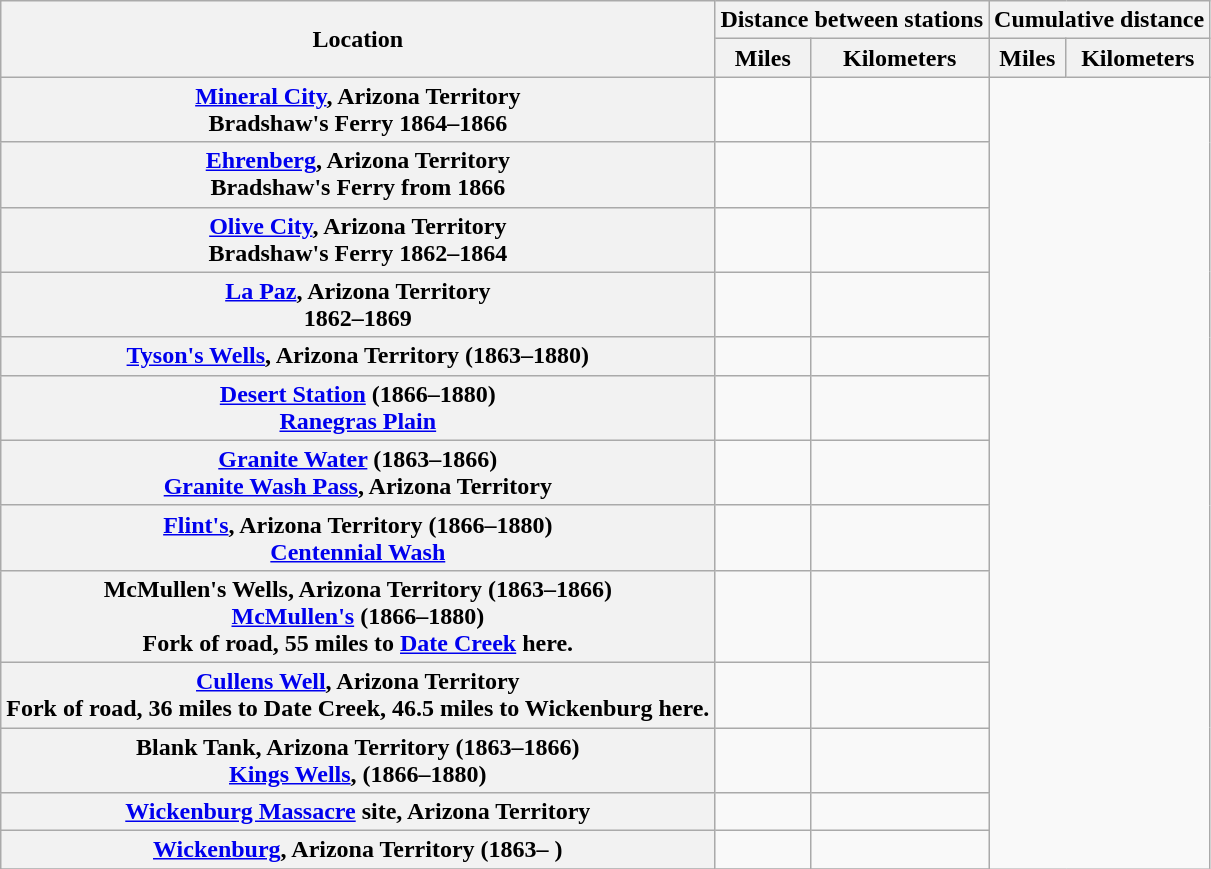<table class="wikitable plainrowheaders">
<tr>
<th scope="col" rowspan=2>Location</th>
<th scope="col" colspan=2>Distance between stations</th>
<th scope="col" colspan=2>Cumulative distance</th>
</tr>
<tr>
<th scope="col">Miles</th>
<th scope="col">Kilometers</th>
<th scope="col">Miles</th>
<th scope="col">Kilometers</th>
</tr>
<tr>
<th scope ="row"><a href='#'>Mineral City</a>, Arizona Territory<br>Bradshaw's Ferry 1864–1866</th>
<td></td>
<td></td>
</tr>
<tr>
<th scope ="row"><a href='#'>Ehrenberg</a>, Arizona Territory<br>Bradshaw's Ferry from 1866</th>
<td></td>
<td></td>
</tr>
<tr>
<th scope ="row"><a href='#'>Olive City</a>, Arizona Territory<br> Bradshaw's Ferry 1862–1864</th>
<td></td>
<td></td>
</tr>
<tr>
<th scope ="row"><a href='#'>La Paz</a>, Arizona Territory<br>1862–1869</th>
<td></td>
<td></td>
</tr>
<tr>
<th scope ="row"><a href='#'>Tyson's Wells</a>, Arizona Territory (1863–1880)</th>
<td></td>
<td></td>
</tr>
<tr>
<th scope ="row"><a href='#'>Desert Station</a> (1866–1880)<br><a href='#'>Ranegras Plain</a></th>
<td></td>
<td></td>
</tr>
<tr>
<th scope ="row"><a href='#'>Granite Water</a> (1863–1866)<br><a href='#'>Granite Wash Pass</a>, Arizona Territory</th>
<td></td>
<td></td>
</tr>
<tr>
<th scope ="row"><a href='#'>Flint's</a>, Arizona Territory (1866–1880)<br><a href='#'>Centennial Wash</a></th>
<td></td>
<td></td>
</tr>
<tr>
<th scope ="row">McMullen's Wells, Arizona Territory (1863–1866)<br><a href='#'>McMullen's</a> (1866–1880)<br>Fork of road, 55 miles to <a href='#'>Date Creek</a> here.</th>
<td></td>
<td></td>
</tr>
<tr>
<th scope ="row"><a href='#'>Cullens Well</a>, Arizona Territory <br>Fork of road, 36 miles to Date Creek, 46.5 miles to Wickenburg here.</th>
<td></td>
<td></td>
</tr>
<tr>
<th scope ="row">Blank Tank, Arizona Territory (1863–1866) <br><a href='#'>Kings Wells</a>, (1866–1880)</th>
<td></td>
<td></td>
</tr>
<tr>
<th scope ="row"><a href='#'>Wickenburg Massacre</a> site, Arizona Territory</th>
<td></td>
<td></td>
</tr>
<tr>
<th scope ="row"><a href='#'>Wickenburg</a>, Arizona Territory (1863– )</th>
<td></td>
<td></td>
</tr>
<tr>
</tr>
</table>
